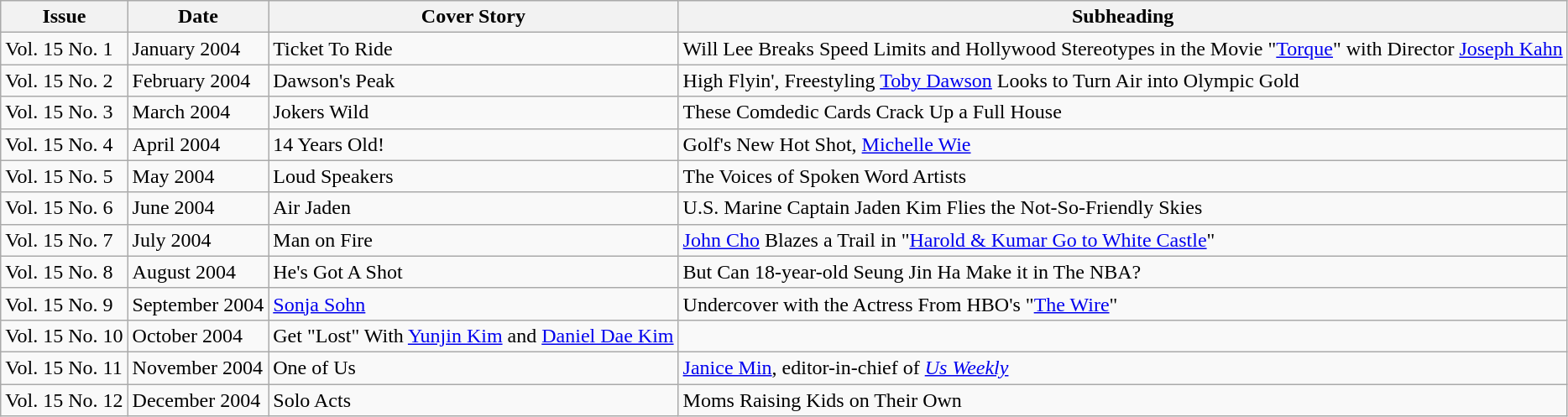<table class="wikitable">
<tr>
<th>Issue</th>
<th>Date</th>
<th>Cover Story</th>
<th>Subheading</th>
</tr>
<tr>
<td>Vol. 15 No. 1</td>
<td>January 2004</td>
<td>Ticket To Ride</td>
<td>Will Lee Breaks Speed Limits and Hollywood Stereotypes in the Movie "<a href='#'>Torque</a>" with Director <a href='#'>Joseph Kahn</a></td>
</tr>
<tr>
<td>Vol. 15 No. 2</td>
<td>February 2004</td>
<td>Dawson's Peak</td>
<td>High Flyin', Freestyling <a href='#'>Toby Dawson</a> Looks to Turn Air into Olympic Gold</td>
</tr>
<tr>
<td>Vol. 15 No. 3</td>
<td>March 2004</td>
<td>Jokers Wild</td>
<td>These Comdedic Cards Crack Up a Full House</td>
</tr>
<tr>
<td>Vol. 15 No. 4</td>
<td>April 2004</td>
<td>14 Years Old!</td>
<td>Golf's New Hot Shot, <a href='#'>Michelle Wie</a></td>
</tr>
<tr>
<td>Vol. 15 No. 5</td>
<td>May 2004</td>
<td>Loud Speakers</td>
<td>The Voices of Spoken Word Artists</td>
</tr>
<tr>
<td>Vol. 15 No. 6</td>
<td>June 2004</td>
<td>Air Jaden</td>
<td>U.S. Marine Captain Jaden Kim Flies the Not-So-Friendly Skies</td>
</tr>
<tr>
<td>Vol. 15 No. 7</td>
<td>July 2004</td>
<td>Man on Fire</td>
<td><a href='#'>John Cho</a> Blazes a Trail in "<a href='#'>Harold & Kumar Go to White Castle</a>"</td>
</tr>
<tr>
<td>Vol. 15 No. 8</td>
<td>August 2004</td>
<td>He's Got A Shot</td>
<td>But Can 18-year-old Seung Jin Ha Make it in The NBA?</td>
</tr>
<tr>
<td>Vol. 15 No. 9</td>
<td>September 2004</td>
<td><a href='#'>Sonja Sohn</a></td>
<td>Undercover with the Actress From HBO's "<a href='#'>The Wire</a>"</td>
</tr>
<tr>
<td>Vol. 15 No. 10</td>
<td>October 2004</td>
<td>Get "Lost" With <a href='#'>Yunjin Kim</a> and <a href='#'>Daniel Dae Kim</a></td>
<td></td>
</tr>
<tr>
<td>Vol. 15 No. 11</td>
<td>November 2004</td>
<td>One of Us</td>
<td><a href='#'>Janice Min</a>, editor-in-chief of <em><a href='#'>Us Weekly</a></em></td>
</tr>
<tr>
<td>Vol. 15 No. 12</td>
<td>December 2004</td>
<td>Solo Acts</td>
<td>Moms Raising Kids on Their Own</td>
</tr>
</table>
